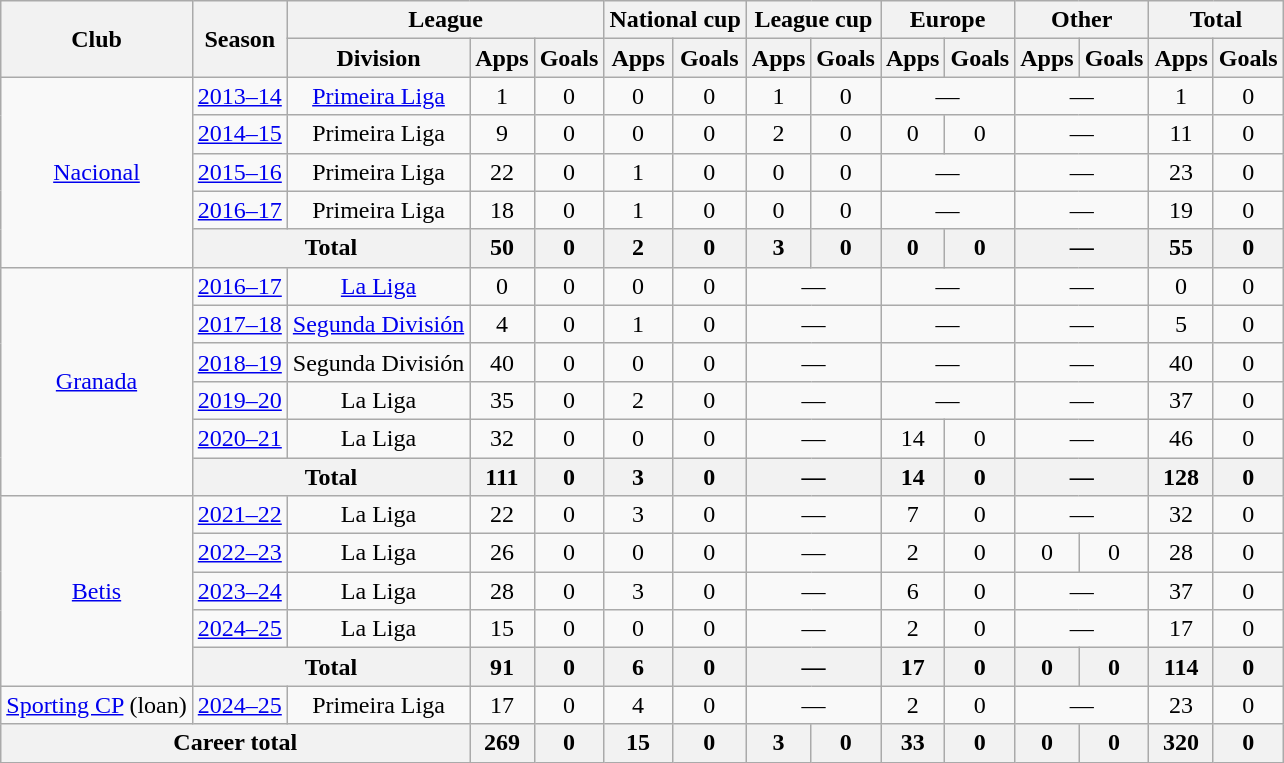<table class="wikitable" style="text-align:center">
<tr>
<th rowspan="2">Club</th>
<th rowspan="2">Season</th>
<th colspan="3">League</th>
<th colspan="2">National cup</th>
<th colspan="2">League cup</th>
<th colspan="2">Europe</th>
<th colspan="2">Other</th>
<th colspan="2">Total</th>
</tr>
<tr>
<th>Division</th>
<th>Apps</th>
<th>Goals</th>
<th>Apps</th>
<th>Goals</th>
<th>Apps</th>
<th>Goals</th>
<th>Apps</th>
<th>Goals</th>
<th>Apps</th>
<th>Goals</th>
<th>Apps</th>
<th>Goals</th>
</tr>
<tr>
<td rowspan="5"><a href='#'>Nacional</a></td>
<td><a href='#'>2013–14</a></td>
<td><a href='#'>Primeira Liga</a></td>
<td>1</td>
<td>0</td>
<td>0</td>
<td>0</td>
<td>1</td>
<td>0</td>
<td colspan="2">—</td>
<td colspan="2">—</td>
<td>1</td>
<td>0</td>
</tr>
<tr>
<td><a href='#'>2014–15</a></td>
<td>Primeira Liga</td>
<td>9</td>
<td>0</td>
<td>0</td>
<td>0</td>
<td>2</td>
<td>0</td>
<td>0</td>
<td>0</td>
<td colspan="2">—</td>
<td>11</td>
<td>0</td>
</tr>
<tr>
<td><a href='#'>2015–16</a></td>
<td>Primeira Liga</td>
<td>22</td>
<td>0</td>
<td>1</td>
<td>0</td>
<td>0</td>
<td>0</td>
<td colspan="2">—</td>
<td colspan="2">—</td>
<td>23</td>
<td>0</td>
</tr>
<tr>
<td><a href='#'>2016–17</a></td>
<td>Primeira Liga</td>
<td>18</td>
<td>0</td>
<td>1</td>
<td>0</td>
<td>0</td>
<td>0</td>
<td colspan="2">—</td>
<td colspan="2">—</td>
<td>19</td>
<td>0</td>
</tr>
<tr>
<th colspan="2">Total</th>
<th>50</th>
<th>0</th>
<th>2</th>
<th>0</th>
<th>3</th>
<th>0</th>
<th>0</th>
<th>0</th>
<th colspan="2">—</th>
<th>55</th>
<th>0</th>
</tr>
<tr>
<td rowspan="6"><a href='#'>Granada</a></td>
<td><a href='#'>2016–17</a></td>
<td><a href='#'>La Liga</a></td>
<td>0</td>
<td>0</td>
<td>0</td>
<td>0</td>
<td colspan="2">—</td>
<td colspan="2">—</td>
<td colspan="2">—</td>
<td>0</td>
<td>0</td>
</tr>
<tr>
<td><a href='#'>2017–18</a></td>
<td><a href='#'>Segunda División</a></td>
<td>4</td>
<td>0</td>
<td>1</td>
<td>0</td>
<td colspan="2">—</td>
<td colspan="2">—</td>
<td colspan="2">—</td>
<td>5</td>
<td>0</td>
</tr>
<tr>
<td><a href='#'>2018–19</a></td>
<td>Segunda División</td>
<td>40</td>
<td>0</td>
<td>0</td>
<td>0</td>
<td colspan="2">—</td>
<td colspan="2">—</td>
<td colspan="2">—</td>
<td>40</td>
<td>0</td>
</tr>
<tr>
<td><a href='#'>2019–20</a></td>
<td>La Liga</td>
<td>35</td>
<td>0</td>
<td>2</td>
<td>0</td>
<td colspan="2">—</td>
<td colspan="2">—</td>
<td colspan="2">—</td>
<td>37</td>
<td>0</td>
</tr>
<tr>
<td><a href='#'>2020–21</a></td>
<td>La Liga</td>
<td>32</td>
<td>0</td>
<td>0</td>
<td>0</td>
<td colspan="2">—</td>
<td>14</td>
<td>0</td>
<td colspan="2">—</td>
<td>46</td>
<td>0</td>
</tr>
<tr>
<th colspan="2">Total</th>
<th>111</th>
<th>0</th>
<th>3</th>
<th>0</th>
<th colspan="2">—</th>
<th>14</th>
<th>0</th>
<th colspan="2">—</th>
<th>128</th>
<th>0</th>
</tr>
<tr>
<td rowspan="5"><a href='#'>Betis</a></td>
<td><a href='#'>2021–22</a></td>
<td>La Liga</td>
<td>22</td>
<td>0</td>
<td>3</td>
<td>0</td>
<td colspan="2">—</td>
<td>7</td>
<td>0</td>
<td colspan="2">—</td>
<td>32</td>
<td>0</td>
</tr>
<tr>
<td><a href='#'>2022–23</a></td>
<td>La Liga</td>
<td>26</td>
<td>0</td>
<td>0</td>
<td>0</td>
<td colspan="2">—</td>
<td>2</td>
<td>0</td>
<td>0</td>
<td>0</td>
<td>28</td>
<td>0</td>
</tr>
<tr>
<td><a href='#'>2023–24</a></td>
<td>La Liga</td>
<td>28</td>
<td>0</td>
<td>3</td>
<td>0</td>
<td colspan="2">—</td>
<td>6</td>
<td>0</td>
<td colspan="2">—</td>
<td>37</td>
<td>0</td>
</tr>
<tr>
<td><a href='#'>2024–25</a></td>
<td>La Liga</td>
<td>15</td>
<td>0</td>
<td>0</td>
<td>0</td>
<td colspan="2">—</td>
<td>2</td>
<td>0</td>
<td colspan="2">—</td>
<td>17</td>
<td>0</td>
</tr>
<tr>
<th colspan="2">Total</th>
<th>91</th>
<th>0</th>
<th>6</th>
<th>0</th>
<th colspan="2">—</th>
<th>17</th>
<th>0</th>
<th>0</th>
<th>0</th>
<th>114</th>
<th>0</th>
</tr>
<tr>
<td><a href='#'>Sporting CP</a> (loan)</td>
<td><a href='#'>2024–25</a></td>
<td>Primeira Liga</td>
<td>17</td>
<td>0</td>
<td>4</td>
<td>0</td>
<td colspan="2">—</td>
<td>2</td>
<td>0</td>
<td colspan="2">—</td>
<td>23</td>
<td>0</td>
</tr>
<tr>
<th colspan="3">Career total</th>
<th>269</th>
<th>0</th>
<th>15</th>
<th>0</th>
<th>3</th>
<th>0</th>
<th>33</th>
<th>0</th>
<th>0</th>
<th>0</th>
<th>320</th>
<th>0</th>
</tr>
</table>
